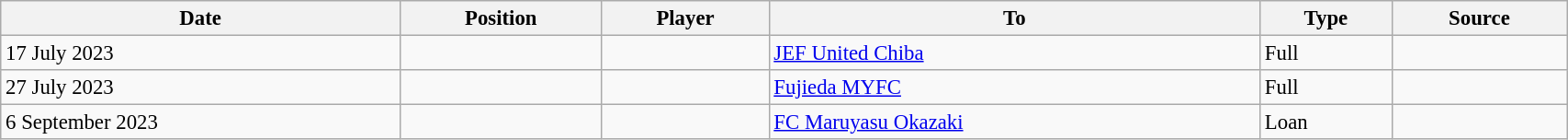<table class="wikitable sortable" style="width:90%; text-align:center; font-size:95%; text-align:left;">
<tr>
<th>Date</th>
<th>Position</th>
<th>Player</th>
<th>To</th>
<th>Type</th>
<th>Source</th>
</tr>
<tr>
<td>17 July 2023</td>
<td></td>
<td></td>
<td> <a href='#'>JEF United Chiba</a></td>
<td>Full</td>
<td></td>
</tr>
<tr>
<td>27 July 2023</td>
<td></td>
<td></td>
<td> <a href='#'>Fujieda MYFC</a></td>
<td>Full</td>
<td></td>
</tr>
<tr>
<td>6 September 2023</td>
<td></td>
<td></td>
<td> <a href='#'>FC Maruyasu Okazaki</a></td>
<td>Loan</td>
<td></td>
</tr>
</table>
